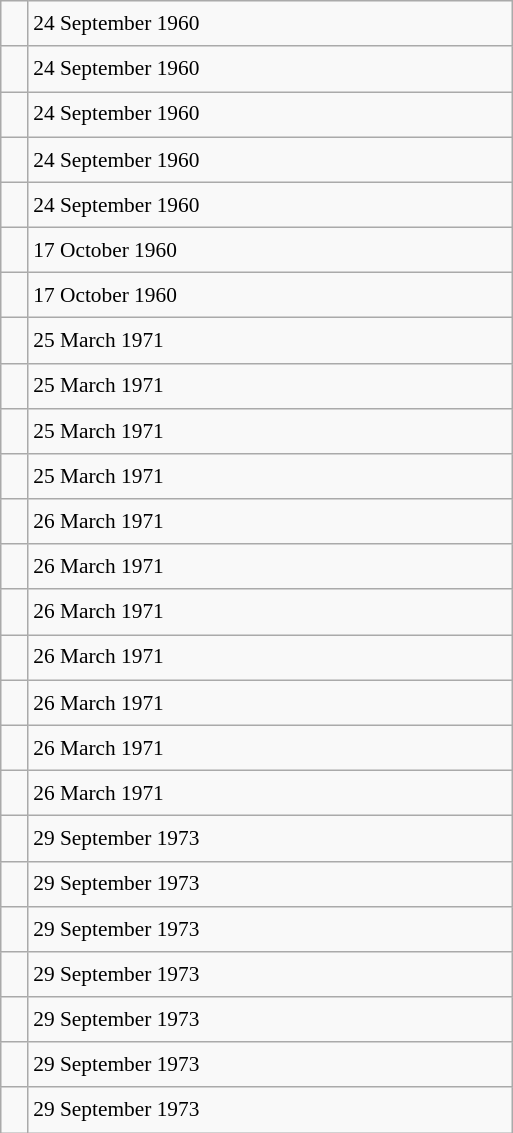<table class="wikitable" style="font-size: 89%; float: left; width: 24em; margin-right: 1em; line-height: 1.65em">
<tr>
<td></td>
<td>24 September 1960</td>
</tr>
<tr>
<td></td>
<td>24 September 1960</td>
</tr>
<tr>
<td></td>
<td>24 September 1960</td>
</tr>
<tr>
<td></td>
<td>24 September 1960</td>
</tr>
<tr>
<td></td>
<td>24 September 1960</td>
</tr>
<tr>
<td></td>
<td>17 October 1960</td>
</tr>
<tr>
<td></td>
<td>17 October 1960</td>
</tr>
<tr>
<td></td>
<td>25 March 1971</td>
</tr>
<tr>
<td></td>
<td>25 March 1971</td>
</tr>
<tr>
<td></td>
<td>25 March 1971</td>
</tr>
<tr>
<td></td>
<td>25 March 1971</td>
</tr>
<tr>
<td></td>
<td>26 March 1971</td>
</tr>
<tr>
<td></td>
<td>26 March 1971</td>
</tr>
<tr>
<td></td>
<td>26 March 1971</td>
</tr>
<tr>
<td></td>
<td>26 March 1971</td>
</tr>
<tr>
<td></td>
<td>26 March 1971</td>
</tr>
<tr>
<td></td>
<td>26 March 1971</td>
</tr>
<tr>
<td></td>
<td>26 March 1971</td>
</tr>
<tr>
<td></td>
<td>29 September 1973</td>
</tr>
<tr>
<td></td>
<td>29 September 1973</td>
</tr>
<tr>
<td></td>
<td>29 September 1973</td>
</tr>
<tr>
<td></td>
<td>29 September 1973</td>
</tr>
<tr>
<td></td>
<td>29 September 1973</td>
</tr>
<tr>
<td></td>
<td>29 September 1973</td>
</tr>
<tr>
<td></td>
<td>29 September 1973</td>
</tr>
</table>
